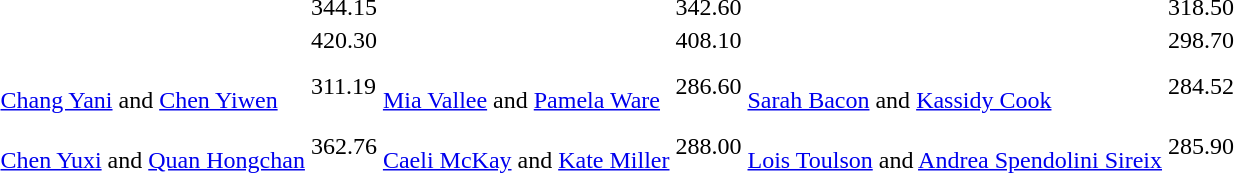<table>
<tr>
<td><br></td>
<td></td>
<td>344.15</td>
<td></td>
<td>342.60</td>
<td></td>
<td>318.50</td>
</tr>
<tr>
<td><br></td>
<td></td>
<td>420.30</td>
<td></td>
<td>408.10</td>
<td></td>
<td>298.70</td>
</tr>
<tr>
<td><br></td>
<td><br><a href='#'>Chang Yani</a> and <a href='#'>Chen Yiwen</a></td>
<td>311.19</td>
<td><br><a href='#'>Mia Vallee</a> and <a href='#'>Pamela Ware</a></td>
<td>286.60</td>
<td><br><a href='#'>Sarah Bacon</a> and <a href='#'>Kassidy Cook</a></td>
<td>284.52</td>
</tr>
<tr>
<td><br></td>
<td><br><a href='#'>Chen Yuxi</a> and <a href='#'>Quan Hongchan</a></td>
<td>362.76</td>
<td><br><a href='#'>Caeli McKay</a> and <a href='#'>Kate Miller</a></td>
<td>288.00</td>
<td><br><a href='#'>Lois Toulson</a> and <a href='#'>Andrea Spendolini Sireix</a></td>
<td>285.90</td>
</tr>
</table>
